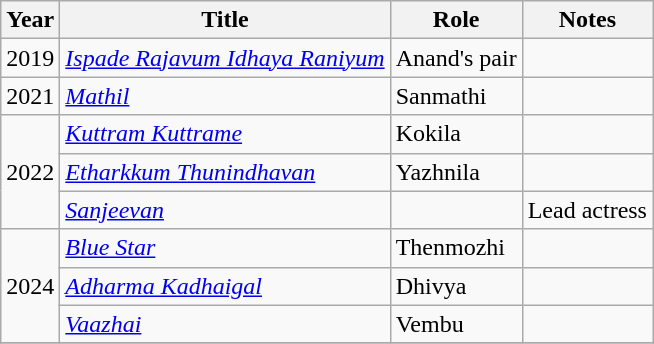<table class="wikitable sortable">
<tr>
<th>Year</th>
<th>Title</th>
<th>Role</th>
<th>Notes</th>
</tr>
<tr>
<td>2019</td>
<td><em><a href='#'>Ispade Rajavum Idhaya Raniyum</a></em></td>
<td>Anand's pair</td>
<td></td>
</tr>
<tr>
<td>2021</td>
<td><em><a href='#'>Mathil</a></em></td>
<td>Sanmathi</td>
<td></td>
</tr>
<tr>
<td rowspan="3">2022</td>
<td><em><a href='#'>Kuttram Kuttrame</a></em></td>
<td>Kokila</td>
<td></td>
</tr>
<tr>
<td><em><a href='#'>Etharkkum Thunindhavan</a></em></td>
<td>Yazhnila</td>
<td></td>
</tr>
<tr>
<td><em><a href='#'>Sanjeevan</a></em></td>
<td></td>
<td>Lead actress</td>
</tr>
<tr>
<td rowspan="3">2024</td>
<td><em><a href='#'>Blue Star</a></em></td>
<td>Thenmozhi</td>
<td></td>
</tr>
<tr>
<td><em><a href='#'>Adharma Kadhaigal</a></em></td>
<td>Dhivya</td>
<td></td>
</tr>
<tr>
<td><em><a href='#'>Vaazhai</a></em></td>
<td>Vembu</td>
<td></td>
</tr>
<tr>
</tr>
</table>
